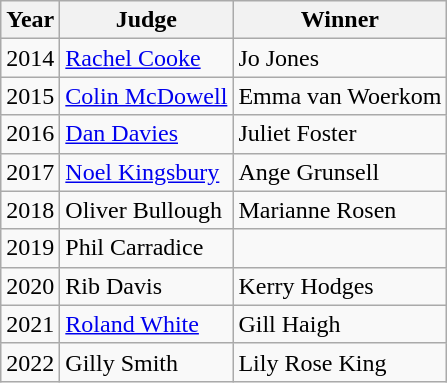<table class="wikitable">
<tr>
<th>Year</th>
<th>Judge</th>
<th>Winner</th>
</tr>
<tr>
<td>2014</td>
<td><a href='#'>Rachel Cooke</a></td>
<td>Jo Jones</td>
</tr>
<tr>
<td>2015</td>
<td><a href='#'>Colin McDowell</a></td>
<td>Emma van Woerkom</td>
</tr>
<tr>
<td>2016</td>
<td><a href='#'>Dan Davies</a></td>
<td>Juliet Foster</td>
</tr>
<tr>
<td>2017</td>
<td><a href='#'>Noel Kingsbury</a></td>
<td>Ange Grunsell</td>
</tr>
<tr>
<td>2018</td>
<td>Oliver Bullough</td>
<td>Marianne Rosen</td>
</tr>
<tr>
<td>2019</td>
<td>Phil Carradice</td>
<td colspan=2></td>
</tr>
<tr>
<td>2020</td>
<td>Rib Davis</td>
<td>Kerry Hodges</td>
</tr>
<tr>
<td>2021</td>
<td><a href='#'>Roland White</a></td>
<td>Gill Haigh</td>
</tr>
<tr>
<td>2022</td>
<td>Gilly Smith</td>
<td>Lily Rose King</td>
</tr>
</table>
